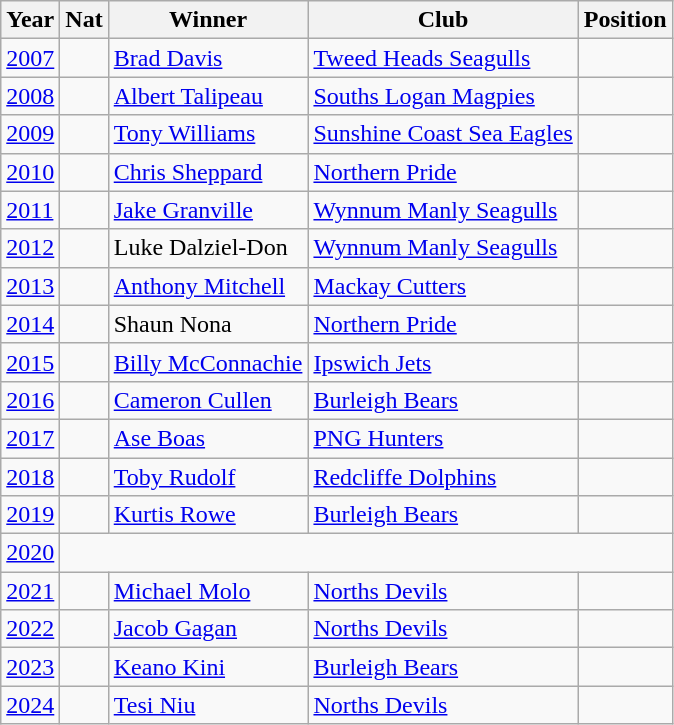<table class="wikitable">
<tr>
<th>Year</th>
<th>Nat</th>
<th>Winner</th>
<th>Club</th>
<th>Position</th>
</tr>
<tr>
<td><a href='#'>2007</a></td>
<td></td>
<td><a href='#'>Brad Davis</a></td>
<td> <a href='#'>Tweed Heads Seagulls</a></td>
<td></td>
</tr>
<tr>
<td><a href='#'>2008</a></td>
<td></td>
<td><a href='#'>Albert Talipeau</a></td>
<td> <a href='#'>Souths Logan Magpies</a></td>
<td></td>
</tr>
<tr>
<td><a href='#'>2009</a></td>
<td></td>
<td><a href='#'>Tony Williams</a></td>
<td> <a href='#'>Sunshine Coast Sea Eagles</a></td>
<td></td>
</tr>
<tr>
<td><a href='#'>2010</a></td>
<td></td>
<td><a href='#'>Chris Sheppard</a></td>
<td> <a href='#'>Northern Pride</a></td>
<td></td>
</tr>
<tr>
<td><a href='#'>2011</a></td>
<td></td>
<td><a href='#'>Jake Granville</a></td>
<td> <a href='#'>Wynnum Manly Seagulls</a></td>
<td></td>
</tr>
<tr>
<td><a href='#'>2012</a></td>
<td></td>
<td>Luke Dalziel-Don</td>
<td> <a href='#'>Wynnum Manly Seagulls</a></td>
<td></td>
</tr>
<tr>
<td><a href='#'>2013</a></td>
<td></td>
<td><a href='#'>Anthony Mitchell</a></td>
<td> <a href='#'>Mackay Cutters</a></td>
<td></td>
</tr>
<tr>
<td><a href='#'>2014</a></td>
<td></td>
<td>Shaun Nona</td>
<td> <a href='#'>Northern Pride</a></td>
<td></td>
</tr>
<tr>
<td><a href='#'>2015</a></td>
<td></td>
<td><a href='#'>Billy McConnachie</a></td>
<td> <a href='#'>Ipswich Jets</a></td>
<td></td>
</tr>
<tr>
<td><a href='#'>2016</a></td>
<td></td>
<td><a href='#'>Cameron Cullen</a></td>
<td> <a href='#'>Burleigh Bears</a></td>
<td></td>
</tr>
<tr>
<td><a href='#'>2017</a></td>
<td></td>
<td><a href='#'>Ase Boas</a></td>
<td> <a href='#'>PNG Hunters</a></td>
<td></td>
</tr>
<tr>
<td><a href='#'>2018</a></td>
<td></td>
<td><a href='#'>Toby Rudolf</a></td>
<td> <a href='#'>Redcliffe Dolphins</a></td>
<td></td>
</tr>
<tr>
<td><a href='#'>2019</a></td>
<td></td>
<td><a href='#'>Kurtis Rowe</a></td>
<td> <a href='#'>Burleigh Bears</a></td>
<td></td>
</tr>
<tr>
<td><a href='#'>2020</a></td>
<td colspan=4></td>
</tr>
<tr>
<td><a href='#'>2021</a></td>
<td></td>
<td><a href='#'>Michael Molo</a></td>
<td> <a href='#'>Norths Devils</a></td>
<td></td>
</tr>
<tr>
<td><a href='#'>2022</a></td>
<td></td>
<td><a href='#'>Jacob Gagan</a></td>
<td> <a href='#'>Norths Devils</a></td>
<td></td>
</tr>
<tr>
<td><a href='#'>2023</a></td>
<td></td>
<td><a href='#'>Keano Kini</a></td>
<td> <a href='#'>Burleigh Bears</a></td>
<td></td>
</tr>
<tr>
<td><a href='#'>2024</a></td>
<td></td>
<td><a href='#'>Tesi Niu</a></td>
<td> <a href='#'>Norths Devils</a></td>
<td></td>
</tr>
</table>
